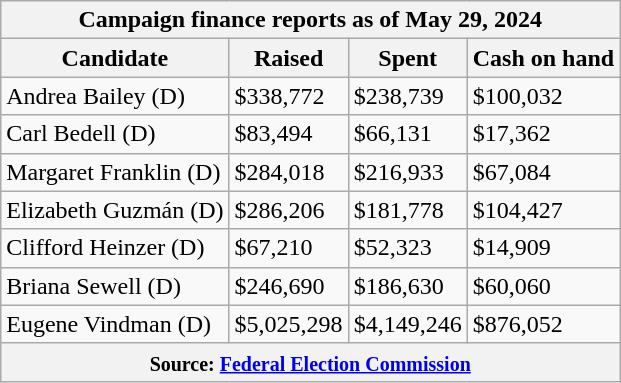<table class="wikitable sortable">
<tr>
<th colspan="4">Campaign finance reports as of May 29, 2024</th>
</tr>
<tr style="text-align:center;">
<th>Candidate</th>
<th>Raised</th>
<th>Spent</th>
<th>Cash on hand</th>
</tr>
<tr>
<td>Andrea Bailey (D)</td>
<td>$338,772</td>
<td>$238,739</td>
<td>$100,032</td>
</tr>
<tr>
<td>Carl Bedell (D)</td>
<td>$83,494</td>
<td>$66,131</td>
<td>$17,362</td>
</tr>
<tr>
<td>Margaret Franklin (D)</td>
<td>$284,018</td>
<td>$216,933</td>
<td>$67,084</td>
</tr>
<tr>
<td>Elizabeth Guzmán (D)</td>
<td>$286,206</td>
<td>$181,778</td>
<td>$104,427</td>
</tr>
<tr>
<td>Clifford Heinzer (D)</td>
<td>$67,210</td>
<td>$52,323</td>
<td>$14,909</td>
</tr>
<tr>
<td>Briana Sewell (D)</td>
<td>$246,690</td>
<td>$186,630</td>
<td>$60,060</td>
</tr>
<tr>
<td>Eugene Vindman (D)</td>
<td>$5,025,298</td>
<td>$4,149,246</td>
<td>$876,052</td>
</tr>
<tr>
<th colspan="4"><small>Source: <a href='#'>Federal Election Commission</a></small></th>
</tr>
</table>
